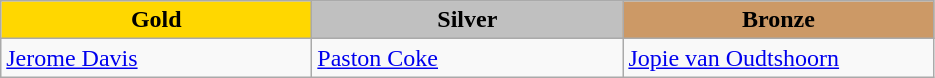<table class="wikitable" style="text-align:left">
<tr align="center">
<td width=200 bgcolor=gold><strong>Gold</strong></td>
<td width=200 bgcolor=silver><strong>Silver</strong></td>
<td width=200 bgcolor=CC9966><strong>Bronze</strong></td>
</tr>
<tr>
<td><a href='#'>Jerome Davis</a><br><em></em></td>
<td><a href='#'>Paston Coke</a><br><em></em></td>
<td><a href='#'>Jopie van Oudtshoorn</a><br><em></em></td>
</tr>
</table>
